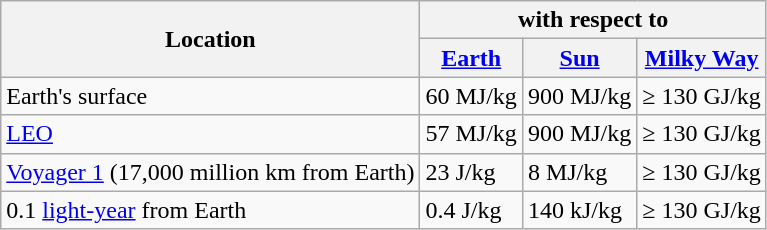<table class="wikitable">
<tr>
<th rowspan="2">Location</th>
<th colspan="3">with respect to</th>
</tr>
<tr>
<th><a href='#'>Earth</a></th>
<th><a href='#'>Sun</a></th>
<th><a href='#'>Milky Way</a></th>
</tr>
<tr>
<td>Earth's surface</td>
<td>60 MJ/kg</td>
<td>900 MJ/kg</td>
<td>≥ 130 GJ/kg</td>
</tr>
<tr>
<td><a href='#'>LEO</a></td>
<td>57 MJ/kg</td>
<td>900 MJ/kg</td>
<td>≥ 130 GJ/kg</td>
</tr>
<tr>
<td><a href='#'>Voyager 1</a> (17,000 million km from Earth)</td>
<td>23 J/kg</td>
<td>8 MJ/kg</td>
<td>≥ 130 GJ/kg</td>
</tr>
<tr>
<td>0.1 <a href='#'>light-year</a> from Earth</td>
<td>0.4 J/kg</td>
<td>140 kJ/kg</td>
<td>≥ 130 GJ/kg</td>
</tr>
</table>
